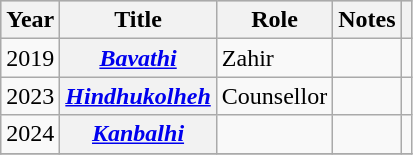<table class="wikitable sortable plainrowheaders">
<tr style="background:#ccc; text-align:center;">
<th scope="col">Year</th>
<th scope="col">Title</th>
<th scope="col">Role</th>
<th scope="col">Notes</th>
<th scope="col" class="unsortable"></th>
</tr>
<tr>
<td>2019</td>
<th scope="row"><em><a href='#'>Bavathi</a></em></th>
<td>Zahir</td>
<td></td>
<td style="text-align: center;"></td>
</tr>
<tr>
<td>2023</td>
<th scope="row"><em><a href='#'>Hindhukolheh</a></em></th>
<td>Counsellor</td>
<td></td>
<td style="text-align: center;"></td>
</tr>
<tr>
<td>2024</td>
<th scope="row"><em><a href='#'>Kanbalhi</a></em></th>
<td></td>
<td></td>
<td style="text-align:center;"></td>
</tr>
<tr>
</tr>
</table>
